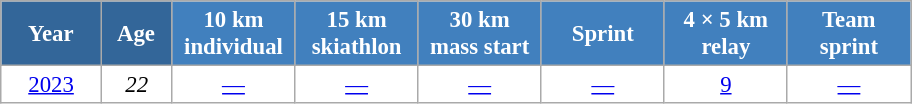<table class="wikitable" style="font-size:95%; text-align:center; border:grey solid 1px; border-collapse:collapse; background:#ffffff;">
<tr>
<th style="background-color:#369; color:white; width:60px;"> Year </th>
<th style="background-color:#369; color:white; width:40px;"> Age </th>
<th style="background-color:#4180be; color:white; width:75px;"> 10 km <br> individual </th>
<th style="background-color:#4180be; color:white; width:75px;"> 15 km <br> skiathlon </th>
<th style="background-color:#4180be; color:white; width:75px;"> 30 km <br> mass start </th>
<th style="background-color:#4180be; color:white; width:75px;"> Sprint </th>
<th style="background-color:#4180be; color:white; width:75px;"> 4 × 5 km <br> relay </th>
<th style="background-color:#4180be; color:white; width:75px;"> Team <br> sprint </th>
</tr>
<tr>
<td><a href='#'>2023</a></td>
<td><em>22</em></td>
<td><a href='#'>—</a></td>
<td><a href='#'>—</a></td>
<td><a href='#'>—</a></td>
<td><a href='#'>—</a></td>
<td><a href='#'>9</a></td>
<td><a href='#'>—</a></td>
</tr>
</table>
